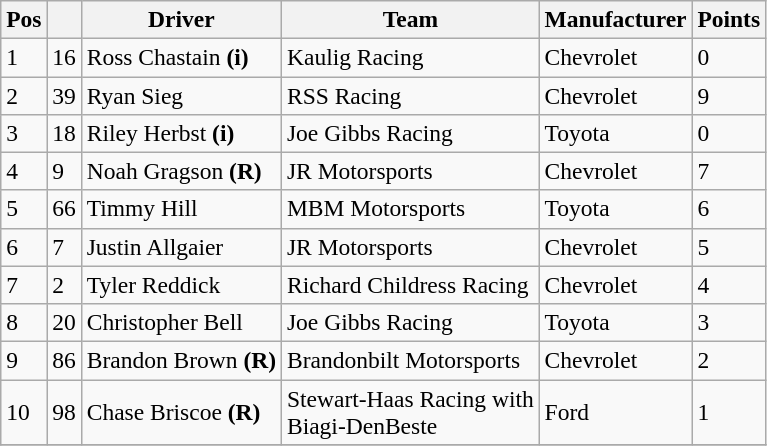<table class="wikitable" style="font-size:98%">
<tr>
<th>Pos</th>
<th></th>
<th>Driver</th>
<th>Team</th>
<th>Manufacturer</th>
<th>Points</th>
</tr>
<tr>
<td>1</td>
<td>16</td>
<td>Ross Chastain <strong>(i)</strong></td>
<td>Kaulig Racing</td>
<td>Chevrolet</td>
<td>0</td>
</tr>
<tr>
<td>2</td>
<td>39</td>
<td>Ryan Sieg</td>
<td>RSS Racing</td>
<td>Chevrolet</td>
<td>9</td>
</tr>
<tr>
<td>3</td>
<td>18</td>
<td>Riley Herbst <strong>(i)</strong></td>
<td>Joe Gibbs Racing</td>
<td>Toyota</td>
<td>0</td>
</tr>
<tr>
<td>4</td>
<td>9</td>
<td>Noah Gragson <strong>(R)</strong></td>
<td>JR Motorsports</td>
<td>Chevrolet</td>
<td>7</td>
</tr>
<tr>
<td>5</td>
<td>66</td>
<td>Timmy Hill</td>
<td>MBM Motorsports</td>
<td>Toyota</td>
<td>6</td>
</tr>
<tr>
<td>6</td>
<td>7</td>
<td>Justin Allgaier</td>
<td>JR Motorsports</td>
<td>Chevrolet</td>
<td>5</td>
</tr>
<tr>
<td>7</td>
<td>2</td>
<td>Tyler Reddick</td>
<td>Richard Childress Racing</td>
<td>Chevrolet</td>
<td>4</td>
</tr>
<tr>
<td>8</td>
<td>20</td>
<td>Christopher Bell</td>
<td>Joe Gibbs Racing</td>
<td>Toyota</td>
<td>3</td>
</tr>
<tr>
<td>9</td>
<td>86</td>
<td>Brandon Brown <strong>(R)</strong></td>
<td>Brandonbilt Motorsports</td>
<td>Chevrolet</td>
<td>2</td>
</tr>
<tr>
<td>10</td>
<td>98</td>
<td>Chase Briscoe <strong>(R)</strong></td>
<td>Stewart-Haas Racing with<br>Biagi-DenBeste</td>
<td>Ford</td>
<td>1</td>
</tr>
<tr>
</tr>
</table>
